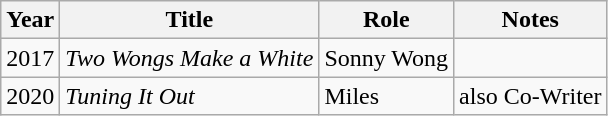<table class="wikitable">
<tr>
<th>Year</th>
<th>Title</th>
<th>Role</th>
<th>Notes</th>
</tr>
<tr>
<td>2017</td>
<td><em>Two Wongs Make a White</em></td>
<td>Sonny Wong</td>
<td></td>
</tr>
<tr>
<td>2020</td>
<td><em>Tuning It Out</em></td>
<td>Miles</td>
<td>also Co-Writer</td>
</tr>
</table>
